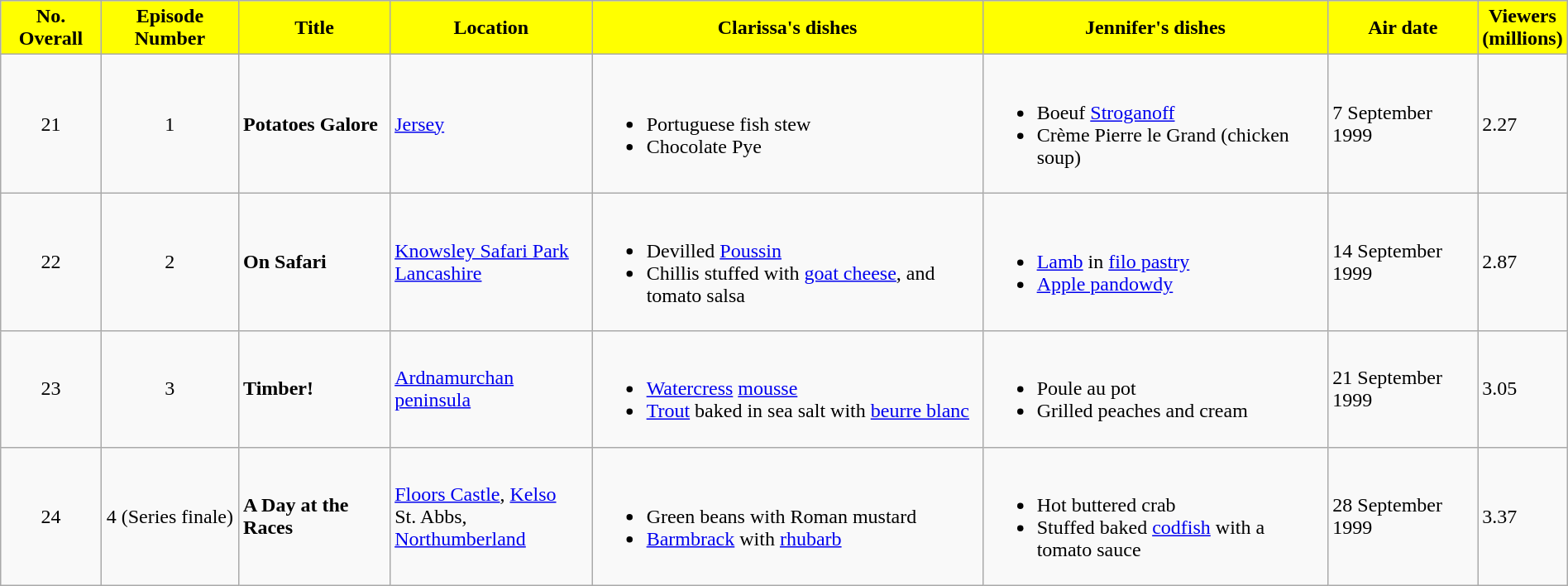<table width="100%" class="wikitable">
<tr style="background:yellow; text-align:center;">
<td><strong>No. Overall</strong></td>
<td><strong>Episode Number</strong></td>
<td><strong>Title</strong></td>
<td><strong>Location</strong></td>
<td><strong>Clarissa's dishes</strong></td>
<td><strong>Jennifer's dishes</strong></td>
<td><strong>Air date</strong></td>
<td><strong>Viewers</strong> <br> <strong>(millions)</strong></td>
</tr>
<tr>
<td style="text-align:center;">21</td>
<td style="text-align:center;">1</td>
<td><strong>Potatoes Galore</strong></td>
<td><a href='#'>Jersey</a></td>
<td><br><ul><li>Portuguese fish stew</li><li>Chocolate Pye</li></ul></td>
<td><br><ul><li>Boeuf <a href='#'>Stroganoff</a></li><li>Crème Pierre le Grand (chicken soup)</li></ul></td>
<td>7 September 1999</td>
<td>2.27</td>
</tr>
<tr>
<td style="text-align:center;">22</td>
<td style="text-align:center;">2</td>
<td><strong>On Safari</strong></td>
<td><a href='#'>Knowsley Safari Park</a><br><a href='#'>Lancashire</a></td>
<td><br><ul><li>Devilled <a href='#'>Poussin</a></li><li>Chillis stuffed with <a href='#'>goat cheese</a>, and tomato salsa</li></ul></td>
<td><br><ul><li><a href='#'>Lamb</a> in <a href='#'>filo pastry</a></li><li><a href='#'>Apple pandowdy</a></li></ul></td>
<td>14 September 1999</td>
<td>2.87</td>
</tr>
<tr>
<td style="text-align:center;">23</td>
<td style="text-align:center;">3</td>
<td><strong>Timber!</strong></td>
<td><a href='#'>Ardnamurchan peninsula</a><br></td>
<td><br><ul><li><a href='#'>Watercress</a> <a href='#'>mousse</a></li><li><a href='#'>Trout</a> baked in sea salt with <a href='#'>beurre blanc</a></li></ul></td>
<td><br><ul><li>Poule au pot</li><li>Grilled peaches and cream</li></ul></td>
<td>21 September 1999</td>
<td>3.05</td>
</tr>
<tr>
<td style="text-align:center;">24</td>
<td style="text-align:center;">4 (Series finale)</td>
<td><strong>A Day at the Races</strong></td>
<td><a href='#'>Floors Castle</a>, <a href='#'>Kelso</a><br>St. Abbs, <a href='#'>Northumberland</a></td>
<td><br><ul><li>Green beans with Roman mustard</li><li><a href='#'>Barmbrack</a> with <a href='#'>rhubarb</a></li></ul></td>
<td><br><ul><li>Hot buttered crab</li><li>Stuffed baked <a href='#'>codfish</a> with a tomato sauce</li></ul></td>
<td>28 September 1999</td>
<td>3.37</td>
</tr>
</table>
